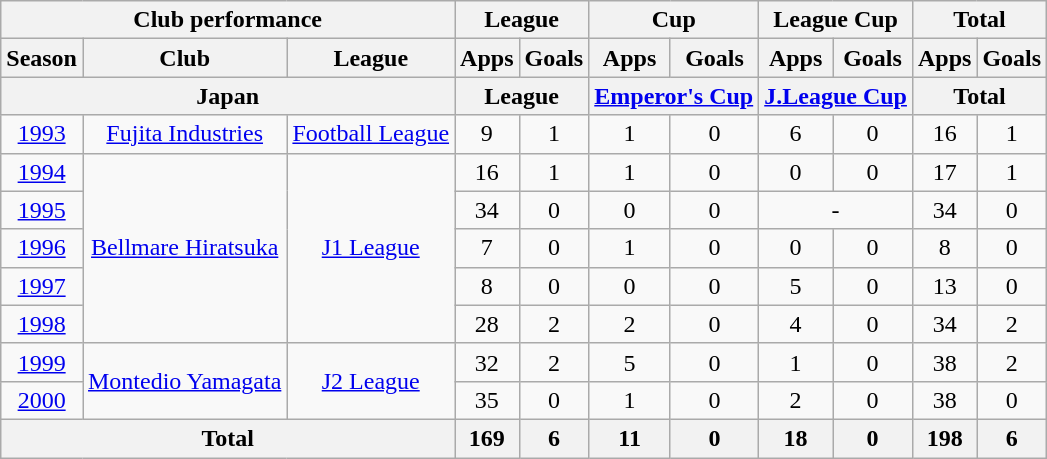<table class="wikitable" style="text-align:center;">
<tr>
<th colspan=3>Club performance</th>
<th colspan=2>League</th>
<th colspan=2>Cup</th>
<th colspan=2>League Cup</th>
<th colspan=2>Total</th>
</tr>
<tr>
<th>Season</th>
<th>Club</th>
<th>League</th>
<th>Apps</th>
<th>Goals</th>
<th>Apps</th>
<th>Goals</th>
<th>Apps</th>
<th>Goals</th>
<th>Apps</th>
<th>Goals</th>
</tr>
<tr>
<th colspan=3>Japan</th>
<th colspan=2>League</th>
<th colspan=2><a href='#'>Emperor's Cup</a></th>
<th colspan=2><a href='#'>J.League Cup</a></th>
<th colspan=2>Total</th>
</tr>
<tr>
<td><a href='#'>1993</a></td>
<td><a href='#'>Fujita Industries</a></td>
<td><a href='#'>Football League</a></td>
<td>9</td>
<td>1</td>
<td>1</td>
<td>0</td>
<td>6</td>
<td>0</td>
<td>16</td>
<td>1</td>
</tr>
<tr>
<td><a href='#'>1994</a></td>
<td rowspan=5><a href='#'>Bellmare Hiratsuka</a></td>
<td rowspan=5><a href='#'>J1 League</a></td>
<td>16</td>
<td>1</td>
<td>1</td>
<td>0</td>
<td>0</td>
<td>0</td>
<td>17</td>
<td>1</td>
</tr>
<tr>
<td><a href='#'>1995</a></td>
<td>34</td>
<td>0</td>
<td>0</td>
<td>0</td>
<td colspan=2>-</td>
<td>34</td>
<td>0</td>
</tr>
<tr>
<td><a href='#'>1996</a></td>
<td>7</td>
<td>0</td>
<td>1</td>
<td>0</td>
<td>0</td>
<td>0</td>
<td>8</td>
<td>0</td>
</tr>
<tr>
<td><a href='#'>1997</a></td>
<td>8</td>
<td>0</td>
<td>0</td>
<td>0</td>
<td>5</td>
<td>0</td>
<td>13</td>
<td>0</td>
</tr>
<tr>
<td><a href='#'>1998</a></td>
<td>28</td>
<td>2</td>
<td>2</td>
<td>0</td>
<td>4</td>
<td>0</td>
<td>34</td>
<td>2</td>
</tr>
<tr>
<td><a href='#'>1999</a></td>
<td rowspan=2><a href='#'>Montedio Yamagata</a></td>
<td rowspan=2><a href='#'>J2 League</a></td>
<td>32</td>
<td>2</td>
<td>5</td>
<td>0</td>
<td>1</td>
<td>0</td>
<td>38</td>
<td>2</td>
</tr>
<tr>
<td><a href='#'>2000</a></td>
<td>35</td>
<td>0</td>
<td>1</td>
<td>0</td>
<td>2</td>
<td>0</td>
<td>38</td>
<td>0</td>
</tr>
<tr>
<th colspan=3>Total</th>
<th>169</th>
<th>6</th>
<th>11</th>
<th>0</th>
<th>18</th>
<th>0</th>
<th>198</th>
<th>6</th>
</tr>
</table>
